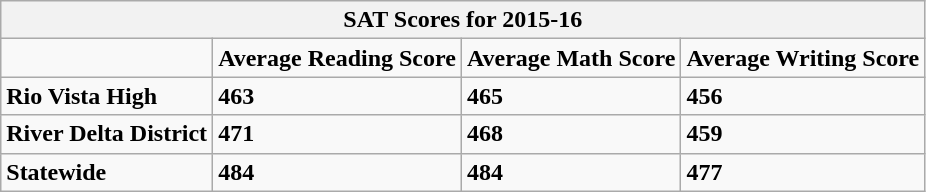<table class="wikitable">
<tr>
<th colspan="4">SAT Scores for 2015-16</th>
</tr>
<tr>
<td></td>
<td><strong>Average Reading Score</strong></td>
<td><strong>Average Math Score</strong></td>
<td><strong>Average Writing Score</strong></td>
</tr>
<tr>
<td><strong>Rio Vista High</strong></td>
<td><strong>463</strong></td>
<td><strong>465</strong></td>
<td><strong>456</strong></td>
</tr>
<tr>
<td><strong>River Delta District</strong></td>
<td><strong>471</strong></td>
<td><strong>468</strong></td>
<td><strong>459</strong></td>
</tr>
<tr>
<td><strong>Statewide</strong></td>
<td><strong>484</strong></td>
<td><strong>484</strong></td>
<td><strong>477</strong></td>
</tr>
</table>
